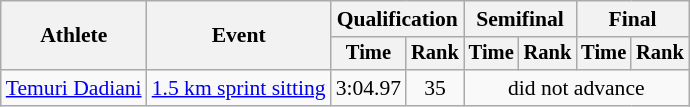<table class="wikitable" style="font-size:90%">
<tr>
<th rowspan="2">Athlete</th>
<th rowspan="2">Event</th>
<th colspan="2">Qualification</th>
<th colspan="2">Semifinal</th>
<th colspan="2">Final</th>
</tr>
<tr style="font-size:95%">
<th>Time</th>
<th>Rank</th>
<th>Time</th>
<th>Rank</th>
<th>Time</th>
<th>Rank</th>
</tr>
<tr align=center>
<td align=left><a href='#'>Temuri Dadiani</a></td>
<td align=left><a href='#'>1.5 km sprint sitting</a></td>
<td>3:04.97</td>
<td>35</td>
<td colspan=4>did not advance</td>
</tr>
</table>
